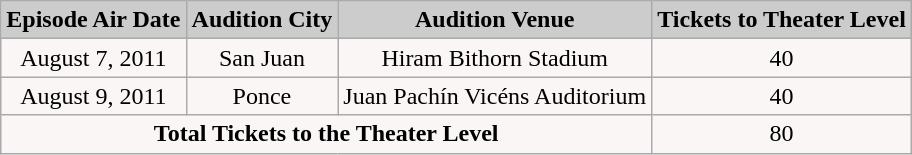<table class="wikitable" border="1">
<tr>
<td bgcolor="#CCCCCC" align="Center"><strong>Episode Air Date</strong></td>
<td bgcolor="#CCCCCC" align="Center"><strong>Audition City</strong></td>
<td bgcolor="#CCCCCC" align="Center"><strong>Audition Venue</strong></td>
<td bgcolor="#CCCCCC" align="Center"><strong>Tickets to Theater Level</strong></td>
</tr>
<tr>
<td align="center" bgcolor="#FAF6F6">August 7, 2011</td>
<td align="center" bgcolor="#FAF6F6">San Juan</td>
<td align="center" bgcolor="#FAF6F6">Hiram Bithorn Stadium</td>
<td align="center" bgcolor="#FAF6F6">40</td>
</tr>
<tr>
<td align="center" bgcolor="#FAF6F6">August 9, 2011</td>
<td align="center" bgcolor="#FAF6F6">Ponce</td>
<td align="center" bgcolor="#FAF6F6">Juan Pachín Vicéns Auditorium</td>
<td align="center" bgcolor="#FAF6F6">40</td>
</tr>
<tr>
<td align="center" bgcolor="#FAF6F6" colspan="3"><strong>Total Tickets to the Theater Level</strong></td>
<td align="center" bgcolor="#FAF6F6">80</td>
</tr>
</table>
